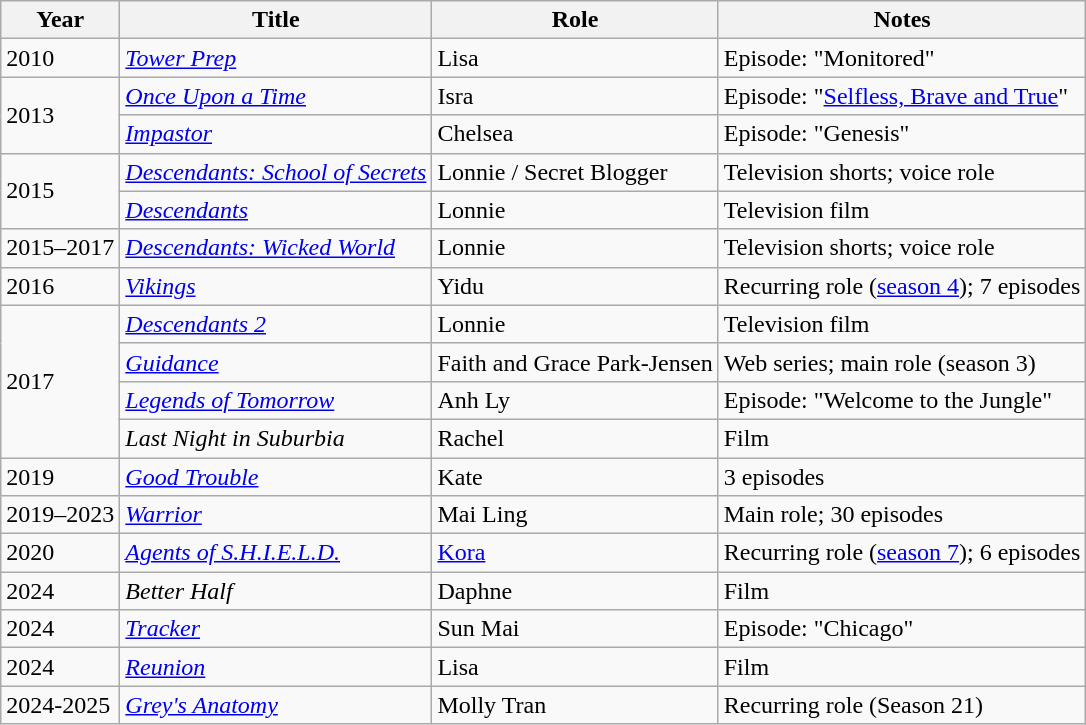<table class="wikitable sortable">
<tr>
<th>Year</th>
<th>Title</th>
<th>Role</th>
<th class="unsortable">Notes</th>
</tr>
<tr>
<td>2010</td>
<td><em><a href='#'>Tower Prep</a></em></td>
<td>Lisa</td>
<td>Episode: "Monitored"</td>
</tr>
<tr>
<td rowspan="2">2013</td>
<td><em><a href='#'>Once Upon a Time</a></em></td>
<td>Isra</td>
<td>Episode: "<a href='#'>Selfless, Brave and True</a>"</td>
</tr>
<tr>
<td><em><a href='#'>Impastor</a></em></td>
<td>Chelsea</td>
<td>Episode: "Genesis"</td>
</tr>
<tr>
<td rowspan="2">2015</td>
<td><em><a href='#'>Descendants: School of Secrets</a></em></td>
<td>Lonnie / Secret Blogger</td>
<td>Television shorts; voice role</td>
</tr>
<tr>
<td><em><a href='#'>Descendants</a></em></td>
<td>Lonnie</td>
<td>Television film</td>
</tr>
<tr>
<td>2015–2017</td>
<td><em><a href='#'>Descendants: Wicked World</a></em></td>
<td>Lonnie</td>
<td>Television shorts; voice role</td>
</tr>
<tr>
<td>2016</td>
<td><a href='#'><em>Vikings</em></a></td>
<td>Yidu</td>
<td>Recurring role (<a href='#'>season 4</a>); 7 episodes</td>
</tr>
<tr>
<td rowspan="4">2017</td>
<td><em><a href='#'>Descendants 2</a></em></td>
<td>Lonnie</td>
<td>Television film</td>
</tr>
<tr>
<td><em><a href='#'>Guidance</a></em></td>
<td>Faith and Grace Park-Jensen</td>
<td>Web series; main role (season 3)</td>
</tr>
<tr>
<td><em><a href='#'>Legends of Tomorrow</a></em></td>
<td>Anh Ly</td>
<td>Episode: "Welcome to the Jungle"</td>
</tr>
<tr>
<td><em>Last Night in Suburbia</em></td>
<td>Rachel</td>
<td>Film</td>
</tr>
<tr>
<td>2019</td>
<td><em><a href='#'>Good Trouble</a></em></td>
<td>Kate</td>
<td>3 episodes</td>
</tr>
<tr>
<td>2019–2023</td>
<td><em><a href='#'>Warrior</a></em></td>
<td>Mai Ling</td>
<td>Main role; 30 episodes</td>
</tr>
<tr>
<td>2020</td>
<td><em><a href='#'>Agents of S.H.I.E.L.D.</a></em></td>
<td><a href='#'>Kora</a></td>
<td>Recurring role (<a href='#'>season 7</a>); 6 episodes</td>
</tr>
<tr>
<td>2024</td>
<td><em>Better Half</em></td>
<td>Daphne</td>
<td>Film</td>
</tr>
<tr>
<td>2024</td>
<td><a href='#'><em>Tracker</em></a></td>
<td>Sun Mai</td>
<td>Episode: "Chicago"</td>
</tr>
<tr>
<td>2024</td>
<td><em><a href='#'>Reunion</a></em></td>
<td>Lisa</td>
<td>Film</td>
</tr>
<tr>
<td>2024-2025</td>
<td><em><a href='#'>Grey's Anatomy</a></em></td>
<td>Molly Tran</td>
<td>Recurring role (Season 21)</td>
</tr>
</table>
